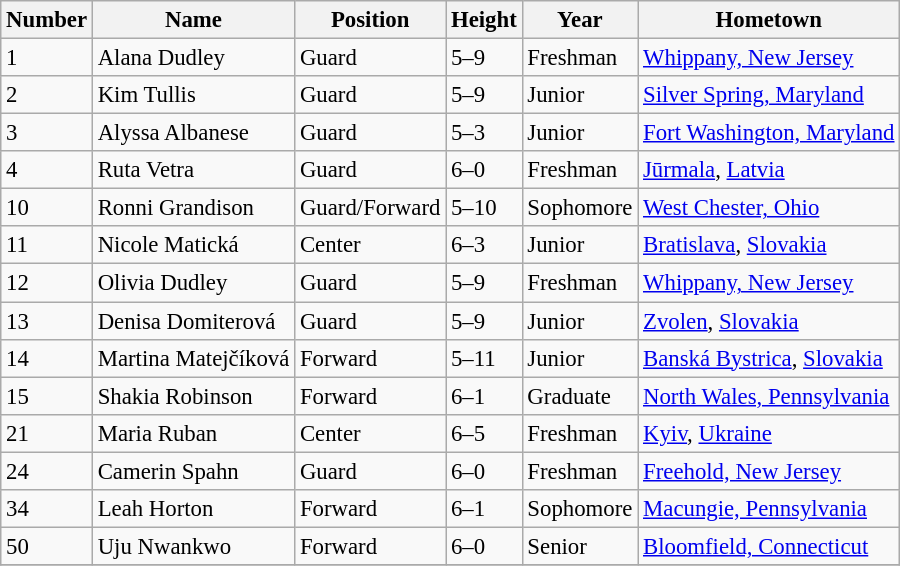<table class="wikitable" style="font-size: 95%;">
<tr>
<th>Number</th>
<th>Name</th>
<th>Position</th>
<th>Height</th>
<th>Year</th>
<th>Hometown</th>
</tr>
<tr>
<td>1</td>
<td>Alana Dudley</td>
<td>Guard</td>
<td>5–9</td>
<td>Freshman</td>
<td><a href='#'>Whippany, New Jersey</a></td>
</tr>
<tr>
<td>2</td>
<td>Kim Tullis</td>
<td>Guard</td>
<td>5–9</td>
<td>Junior</td>
<td><a href='#'>Silver Spring, Maryland</a></td>
</tr>
<tr>
<td>3</td>
<td>Alyssa Albanese</td>
<td>Guard</td>
<td>5–3</td>
<td>Junior</td>
<td><a href='#'>Fort Washington, Maryland</a></td>
</tr>
<tr>
<td>4</td>
<td>Ruta Vetra</td>
<td>Guard</td>
<td>6–0</td>
<td>Freshman</td>
<td><a href='#'>Jūrmala</a>, <a href='#'>Latvia</a></td>
</tr>
<tr>
<td>10</td>
<td>Ronni Grandison</td>
<td>Guard/Forward</td>
<td>5–10</td>
<td>Sophomore</td>
<td><a href='#'>West Chester, Ohio</a></td>
</tr>
<tr>
<td>11</td>
<td>Nicole Matická</td>
<td>Center</td>
<td>6–3</td>
<td>Junior</td>
<td><a href='#'>Bratislava</a>, <a href='#'>Slovakia</a></td>
</tr>
<tr>
<td>12</td>
<td>Olivia Dudley</td>
<td>Guard</td>
<td>5–9</td>
<td>Freshman</td>
<td><a href='#'>Whippany, New Jersey</a></td>
</tr>
<tr>
<td>13</td>
<td>Denisa Domiterová</td>
<td>Guard</td>
<td>5–9</td>
<td>Junior</td>
<td><a href='#'>Zvolen</a>, <a href='#'>Slovakia</a></td>
</tr>
<tr>
<td>14</td>
<td>Martina Matejčíková</td>
<td>Forward</td>
<td>5–11</td>
<td>Junior</td>
<td><a href='#'>Banská Bystrica</a>, <a href='#'>Slovakia</a></td>
</tr>
<tr>
<td>15</td>
<td>Shakia Robinson</td>
<td>Forward</td>
<td>6–1</td>
<td>Graduate</td>
<td><a href='#'>North Wales, Pennsylvania</a></td>
</tr>
<tr>
<td>21</td>
<td>Maria Ruban</td>
<td>Center</td>
<td>6–5</td>
<td>Freshman</td>
<td><a href='#'>Kyiv</a>, <a href='#'>Ukraine</a></td>
</tr>
<tr>
<td>24</td>
<td>Camerin Spahn</td>
<td>Guard</td>
<td>6–0</td>
<td>Freshman</td>
<td><a href='#'>Freehold, New Jersey</a></td>
</tr>
<tr>
<td>34</td>
<td>Leah Horton</td>
<td>Forward</td>
<td>6–1</td>
<td>Sophomore</td>
<td><a href='#'>Macungie, Pennsylvania</a></td>
</tr>
<tr>
<td>50</td>
<td>Uju Nwankwo</td>
<td>Forward</td>
<td>6–0</td>
<td>Senior</td>
<td><a href='#'>Bloomfield, Connecticut</a></td>
</tr>
<tr>
</tr>
</table>
